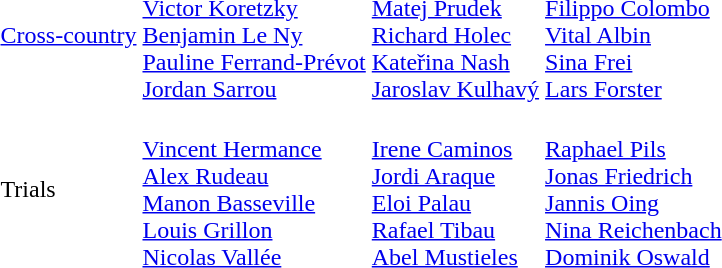<table>
<tr>
<td><a href='#'>Cross-country</a><br></td>
<td><br><a href='#'>Victor Koretzky</a><br><a href='#'>Benjamin Le Ny</a><br><a href='#'>Pauline Ferrand-Prévot</a><br><a href='#'>Jordan Sarrou</a></td>
<td><br><a href='#'>Matej Prudek</a><br><a href='#'>Richard Holec</a><br><a href='#'>Kateřina Nash</a><br><a href='#'>Jaroslav Kulhavý</a></td>
<td><br><a href='#'>Filippo Colombo</a><br><a href='#'>Vital Albin</a><br><a href='#'>Sina Frei</a><br><a href='#'>Lars Forster</a></td>
</tr>
<tr>
<td>Trials</td>
<td><br><a href='#'>Vincent Hermance</a><br><a href='#'>Alex Rudeau</a><br><a href='#'>Manon Basseville</a><br><a href='#'>Louis Grillon</a><br><a href='#'>Nicolas Vallée</a></td>
<td><br><a href='#'>Irene Caminos</a><br><a href='#'>Jordi Araque</a><br><a href='#'>Eloi Palau</a><br><a href='#'>Rafael Tibau</a><br><a href='#'>Abel Mustieles</a></td>
<td><br><a href='#'>Raphael Pils</a><br><a href='#'>Jonas Friedrich</a><br><a href='#'>Jannis Oing</a><br><a href='#'>Nina Reichenbach</a><br><a href='#'>Dominik Oswald</a></td>
</tr>
</table>
